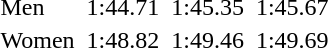<table>
<tr>
<td>Men</td>
<td></td>
<td>1:44.71</td>
<td></td>
<td>1:45.35</td>
<td></td>
<td>1:45.67</td>
</tr>
<tr>
<td>Women</td>
<td></td>
<td>1:48.82</td>
<td></td>
<td>1:49.46</td>
<td></td>
<td>1:49.69</td>
</tr>
</table>
